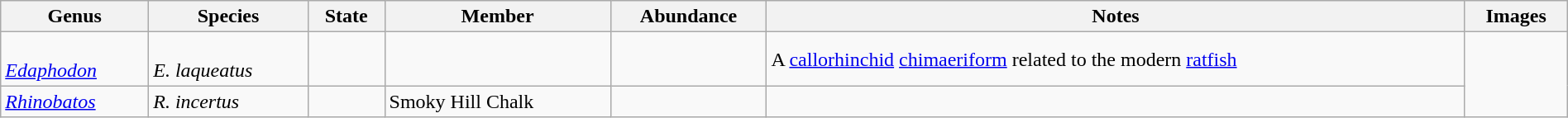<table class="wikitable" style="margin:auto; width:100%;">
<tr>
<th>Genus</th>
<th>Species</th>
<th>State</th>
<th>Member</th>
<th>Abundance</th>
<th>Notes</th>
<th>Images</th>
</tr>
<tr>
<td><br><em><a href='#'>Edaphodon</a></em></td>
<td><br><em>E. laqueatus</em></td>
<td></td>
<td></td>
<td></td>
<td>A <a href='#'>callorhinchid</a> <a href='#'>chimaeriform</a> related to the modern <a href='#'>ratfish</a></td>
<td rowspan="99"></td>
</tr>
<tr>
<td><em><a href='#'>Rhinobatos</a></em></td>
<td><em>R. incertus</em></td>
<td></td>
<td>Smoky Hill Chalk</td>
<td></td>
<td></td>
</tr>
</table>
